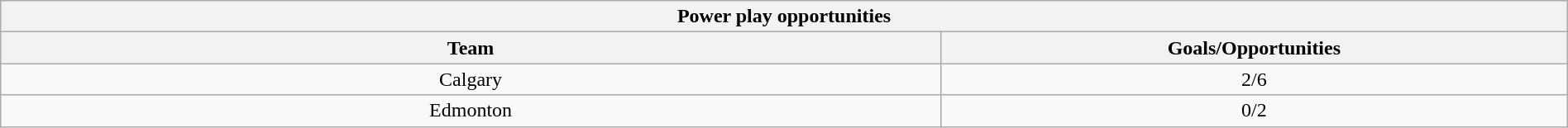<table class="wikitable" style="width:100%;text-align: center;">
<tr>
<th colspan=2>Power play opportunities</th>
</tr>
<tr>
<th style="width:60%;">Team</th>
<th style="width:40%;">Goals/Opportunities</th>
</tr>
<tr>
<td>Calgary</td>
<td>2/6</td>
</tr>
<tr>
<td>Edmonton</td>
<td>0/2</td>
</tr>
</table>
